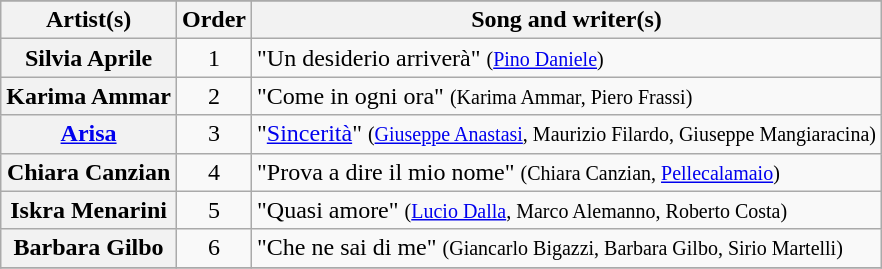<table class="sortable wikitable plainrowheaders">
<tr>
</tr>
<tr>
<th>Artist(s)</th>
<th>Order</th>
<th>Song and writer(s)</th>
</tr>
<tr>
<th scope="row">Silvia Aprile</th>
<td style="text-align:center;">1</td>
<td>"Un desiderio arriverà" <small>(<a href='#'>Pino Daniele</a>)</small></td>
</tr>
<tr>
<th scope="row">Karima Ammar</th>
<td style="text-align:center;">2</td>
<td>"Come in ogni ora" <small>(Karima Ammar, Piero Frassi)</small></td>
</tr>
<tr>
<th scope="row"><a href='#'>Arisa</a></th>
<td style="text-align:center;">3</td>
<td>"<a href='#'>Sincerità</a>" <small>(<a href='#'>Giuseppe Anastasi</a>, Maurizio Filardo, Giuseppe Mangiaracina)</small></td>
</tr>
<tr>
<th scope="row">Chiara Canzian</th>
<td style="text-align:center;">4</td>
<td>"Prova a dire il mio nome" <small>(Chiara Canzian, <a href='#'>Pellecalamaio</a>)</small></td>
</tr>
<tr>
<th scope="row">Iskra Menarini</th>
<td style="text-align:center;">5</td>
<td>"Quasi amore" <small>(<a href='#'>Lucio Dalla</a>, Marco Alemanno, Roberto Costa)</small></td>
</tr>
<tr>
<th scope="row">Barbara Gilbo</th>
<td style="text-align:center;">6</td>
<td>"Che ne sai di me" <small>(Giancarlo Bigazzi, Barbara Gilbo, Sirio Martelli)</small></td>
</tr>
<tr>
</tr>
</table>
